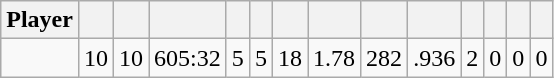<table class="wikitable sortable" style="text-align:center;">
<tr>
<th>Player</th>
<th></th>
<th></th>
<th></th>
<th></th>
<th></th>
<th></th>
<th></th>
<th></th>
<th></th>
<th></th>
<th></th>
<th></th>
<th></th>
</tr>
<tr>
<td></td>
<td>10</td>
<td>10</td>
<td>605:32</td>
<td>5</td>
<td>5</td>
<td>18</td>
<td>1.78</td>
<td>282</td>
<td>.936</td>
<td>2</td>
<td>0</td>
<td>0</td>
<td>0</td>
</tr>
</table>
